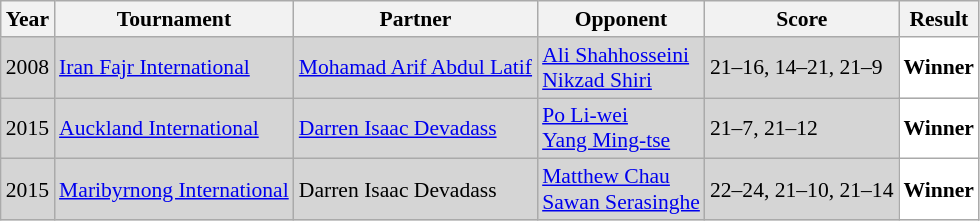<table class="sortable wikitable" style="font-size: 90%;">
<tr>
<th>Year</th>
<th>Tournament</th>
<th>Partner</th>
<th>Opponent</th>
<th>Score</th>
<th>Result</th>
</tr>
<tr style="background:#D5D5D5">
<td align="center">2008</td>
<td align="left"><a href='#'>Iran Fajr International</a></td>
<td align="left"> <a href='#'>Mohamad Arif Abdul Latif</a></td>
<td align="left"> <a href='#'>Ali Shahhosseini</a> <br>  <a href='#'>Nikzad Shiri</a></td>
<td align="left">21–16, 14–21, 21–9</td>
<td style="text-align:left; background:white"> <strong>Winner</strong></td>
</tr>
<tr style="background:#D5D5D5">
<td align="center">2015</td>
<td align="left"><a href='#'>Auckland International</a></td>
<td align="left"> <a href='#'>Darren Isaac Devadass</a></td>
<td align="left"> <a href='#'>Po Li-wei</a> <br>  <a href='#'>Yang Ming-tse</a></td>
<td align="left">21–7, 21–12</td>
<td style="text-align:left; background:white"> <strong>Winner</strong></td>
</tr>
<tr style="background:#D5D5D5">
<td align="center">2015</td>
<td align="left"><a href='#'>Maribyrnong International</a></td>
<td align="left"> Darren Isaac Devadass</td>
<td align="left"> <a href='#'>Matthew Chau</a> <br>  <a href='#'>Sawan Serasinghe</a></td>
<td align="left">22–24, 21–10, 21–14</td>
<td style="text-align:left; background:white"> <strong>Winner</strong></td>
</tr>
</table>
